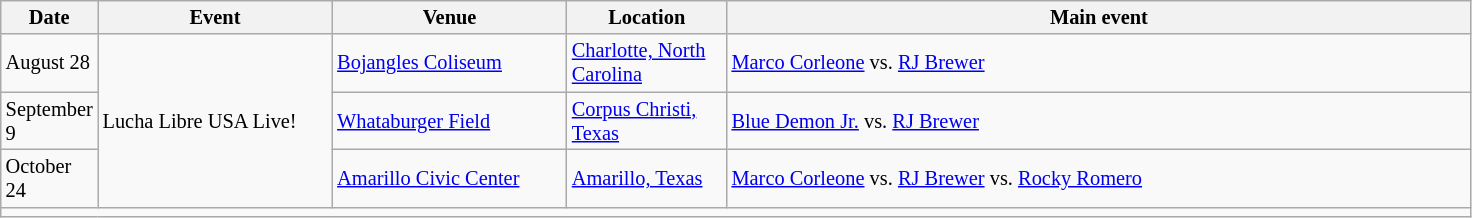<table class="sortable wikitable succession-box" style="font-size:85%;">
<tr>
<th scope="col" width="10">Date</th>
<th scope="col" width="150">Event</th>
<th scope="col" width="150">Venue</th>
<th scope="col" width="100">Location</th>
<th scope="col" width="490">Main event</th>
</tr>
<tr>
<td>August 28</td>
<td rowspan='3'>Lucha Libre USA Live!</td>
<td><a href='#'>Bojangles Coliseum</a></td>
<td><a href='#'>Charlotte, North Carolina</a></td>
<td><a href='#'>Marco Corleone</a> vs. <a href='#'>RJ Brewer</a></td>
</tr>
<tr>
<td>September 9</td>
<td><a href='#'>Whataburger Field</a></td>
<td><a href='#'>Corpus Christi, Texas</a></td>
<td><a href='#'>Blue Demon Jr.</a> vs. <a href='#'>RJ Brewer</a></td>
</tr>
<tr>
<td>October 24</td>
<td><a href='#'>Amarillo Civic Center</a></td>
<td><a href='#'>Amarillo, Texas</a></td>
<td><a href='#'>Marco Corleone</a> vs. <a href='#'>RJ Brewer</a> vs. <a href='#'>Rocky Romero</a></td>
</tr>
<tr>
<td colspan=5></td>
</tr>
</table>
